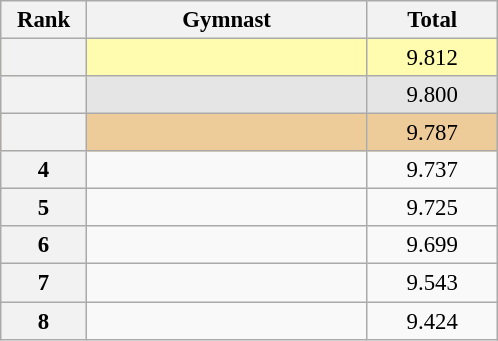<table class="wikitable sortable" style="text-align:center; font-size:95%">
<tr>
<th scope="col" style="width:50px;">Rank</th>
<th scope="col" style="width:180px;">Gymnast</th>
<th scope="col" style="width:80px;">Total</th>
</tr>
<tr style="background:#fffcaf;">
<th scope=row style="text-align:center"></th>
<td style="text-align:left;"></td>
<td>9.812</td>
</tr>
<tr style="background:#e5e5e5;">
<th scope=row style="text-align:center"></th>
<td style="text-align:left;"></td>
<td>9.800</td>
</tr>
<tr style="background:#ec9;">
<th scope=row style="text-align:center"></th>
<td style="text-align:left;"></td>
<td>9.787</td>
</tr>
<tr>
<th scope=row style="text-align:center">4</th>
<td style="text-align:left;"></td>
<td>9.737</td>
</tr>
<tr>
<th scope=row style="text-align:center">5</th>
<td style="text-align:left;"></td>
<td>9.725</td>
</tr>
<tr>
<th scope=row style="text-align:center">6</th>
<td style="text-align:left;"></td>
<td>9.699</td>
</tr>
<tr>
<th scope=row style="text-align:center">7</th>
<td style="text-align:left;"></td>
<td>9.543</td>
</tr>
<tr>
<th scope=row style="text-align:center">8</th>
<td style="text-align:left;"></td>
<td>9.424</td>
</tr>
</table>
